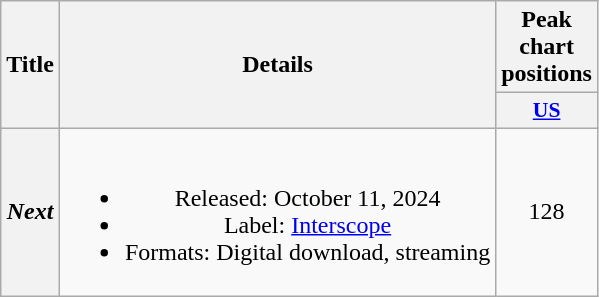<table class="wikitable plainrowheaders" style="text-align: center">
<tr>
<th scope="col" rowspan="2">Title</th>
<th scope="col" rowspan="2">Details</th>
<th scope="col" colspan="1">Peak chart positions</th>
</tr>
<tr>
<th scope="col" style="width:3em; font-size:90%"><a href='#'>US</a><br></th>
</tr>
<tr>
<th scope="row"><em>Next</em></th>
<td><br><ul><li>Released: October 11, 2024</li><li>Label: <a href='#'>Interscope</a></li><li>Formats: Digital download, streaming</li></ul></td>
<td>128</td>
</tr>
</table>
